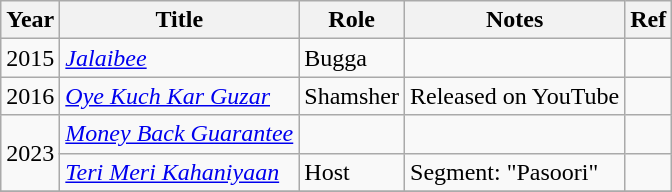<table class="wikitable">
<tr>
<th>Year</th>
<th>Title</th>
<th>Role</th>
<th>Notes</th>
<th>Ref</th>
</tr>
<tr>
<td>2015</td>
<td><em><a href='#'>Jalaibee</a></em></td>
<td>Bugga</td>
<td></td>
<td></td>
</tr>
<tr>
<td>2016</td>
<td><em><a href='#'>Oye Kuch Kar Guzar</a></em></td>
<td>Shamsher</td>
<td>Released on YouTube</td>
<td></td>
</tr>
<tr>
<td rowspan="2">2023</td>
<td><em><a href='#'>Money Back Guarantee</a></em></td>
<td></td>
<td></td>
<td></td>
</tr>
<tr>
<td><em><a href='#'>Teri Meri Kahaniyaan</a></em></td>
<td>Host</td>
<td>Segment: "Pasoori"</td>
<td></td>
</tr>
<tr>
</tr>
</table>
